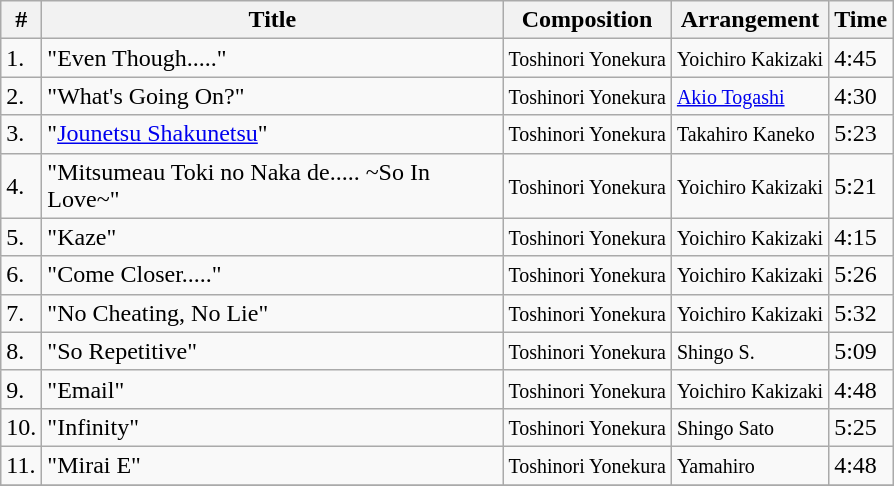<table class="wikitable">
<tr>
<th>#</th>
<th width="300">Title</th>
<th>Composition</th>
<th>Arrangement</th>
<th>Time</th>
</tr>
<tr>
<td>1.</td>
<td>"Even Though....."</td>
<td><small>Toshinori Yonekura</small></td>
<td><small>Yoichiro Kakizaki</small></td>
<td>4:45</td>
</tr>
<tr>
<td>2.</td>
<td>"What's Going On?"</td>
<td><small>Toshinori Yonekura</small></td>
<td><small><a href='#'>Akio Togashi</a></small></td>
<td>4:30</td>
</tr>
<tr>
<td>3.</td>
<td>"<a href='#'>Jounetsu Shakunetsu</a>"</td>
<td><small>Toshinori Yonekura</small></td>
<td><small>Takahiro Kaneko</small></td>
<td>5:23</td>
</tr>
<tr>
<td>4.</td>
<td>"Mitsumeau Toki no Naka de..... ~So In Love~"</td>
<td><small>Toshinori Yonekura</small></td>
<td><small>Yoichiro Kakizaki</small></td>
<td>5:21</td>
</tr>
<tr>
<td>5.</td>
<td>"Kaze"</td>
<td><small>Toshinori Yonekura</small></td>
<td><small>Yoichiro Kakizaki</small></td>
<td>4:15</td>
</tr>
<tr>
<td>6.</td>
<td>"Come Closer....."</td>
<td><small>Toshinori Yonekura</small></td>
<td><small>Yoichiro Kakizaki</small></td>
<td>5:26</td>
</tr>
<tr>
<td>7.</td>
<td>"No Cheating, No Lie"</td>
<td><small>Toshinori Yonekura</small></td>
<td><small>Yoichiro Kakizaki</small></td>
<td>5:32</td>
</tr>
<tr>
<td>8.</td>
<td>"So Repetitive"</td>
<td><small>Toshinori Yonekura</small></td>
<td><small>Shingo S.</small></td>
<td>5:09</td>
</tr>
<tr>
<td>9.</td>
<td>"Email"</td>
<td><small>Toshinori Yonekura</small></td>
<td><small>Yoichiro Kakizaki</small></td>
<td>4:48</td>
</tr>
<tr>
<td>10.</td>
<td>"Infinity"</td>
<td><small>Toshinori Yonekura</small></td>
<td><small>Shingo Sato</small></td>
<td>5:25</td>
</tr>
<tr>
<td>11.</td>
<td>"Mirai E"</td>
<td><small>Toshinori Yonekura</small></td>
<td><small>Yamahiro</small></td>
<td>4:48</td>
</tr>
<tr>
</tr>
</table>
